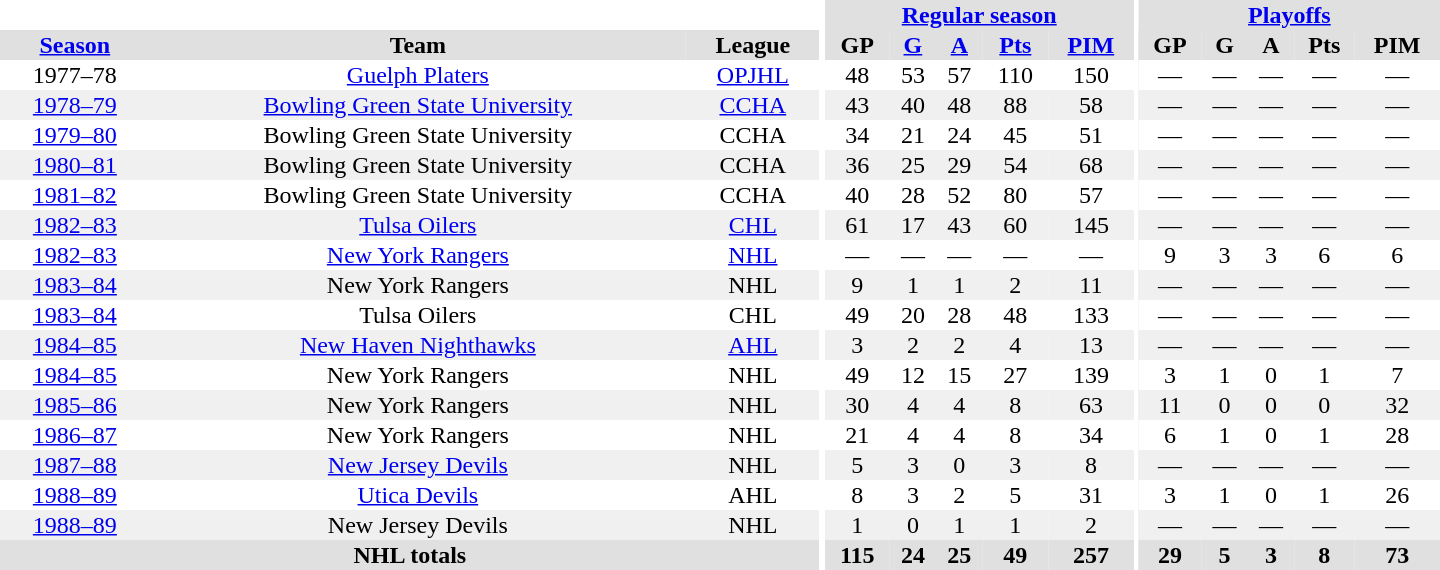<table border="0" cellpadding="1" cellspacing="0" style="text-align:center; width:60em;">
<tr bgcolor="#e0e0e0">
<th colspan="3" bgcolor="#ffffff"></th>
<th rowspan="99" bgcolor="#ffffff"></th>
<th colspan="5"><a href='#'>Regular season</a></th>
<th rowspan="99" bgcolor="#ffffff"></th>
<th colspan="5"><a href='#'>Playoffs</a></th>
</tr>
<tr bgcolor="#e0e0e0">
<th><a href='#'>Season</a></th>
<th>Team</th>
<th>League</th>
<th>GP</th>
<th><a href='#'>G</a></th>
<th><a href='#'>A</a></th>
<th><a href='#'>Pts</a></th>
<th><a href='#'>PIM</a></th>
<th>GP</th>
<th>G</th>
<th>A</th>
<th>Pts</th>
<th>PIM</th>
</tr>
<tr>
<td>1977–78</td>
<td><a href='#'>Guelph Platers</a></td>
<td><a href='#'>OPJHL</a></td>
<td>48</td>
<td>53</td>
<td>57</td>
<td>110</td>
<td>150</td>
<td>—</td>
<td>—</td>
<td>—</td>
<td>—</td>
<td>—</td>
</tr>
<tr bgcolor="#f0f0f0">
<td><a href='#'>1978–79</a></td>
<td><a href='#'>Bowling Green State University</a></td>
<td><a href='#'>CCHA</a></td>
<td>43</td>
<td>40</td>
<td>48</td>
<td>88</td>
<td>58</td>
<td>—</td>
<td>—</td>
<td>—</td>
<td>—</td>
<td>—</td>
</tr>
<tr>
<td><a href='#'>1979–80</a></td>
<td>Bowling Green State University</td>
<td>CCHA</td>
<td>34</td>
<td>21</td>
<td>24</td>
<td>45</td>
<td>51</td>
<td>—</td>
<td>—</td>
<td>—</td>
<td>—</td>
<td>—</td>
</tr>
<tr bgcolor="#f0f0f0">
<td><a href='#'>1980–81</a></td>
<td>Bowling Green State University</td>
<td>CCHA</td>
<td>36</td>
<td>25</td>
<td>29</td>
<td>54</td>
<td>68</td>
<td>—</td>
<td>—</td>
<td>—</td>
<td>—</td>
<td>—</td>
</tr>
<tr>
<td><a href='#'>1981–82</a></td>
<td>Bowling Green State University</td>
<td>CCHA</td>
<td>40</td>
<td>28</td>
<td>52</td>
<td>80</td>
<td>57</td>
<td>—</td>
<td>—</td>
<td>—</td>
<td>—</td>
<td>—</td>
</tr>
<tr bgcolor="#f0f0f0">
<td><a href='#'>1982–83</a></td>
<td><a href='#'>Tulsa Oilers</a></td>
<td><a href='#'>CHL</a></td>
<td>61</td>
<td>17</td>
<td>43</td>
<td>60</td>
<td>145</td>
<td>—</td>
<td>—</td>
<td>—</td>
<td>—</td>
<td>—</td>
</tr>
<tr>
<td><a href='#'>1982–83</a></td>
<td><a href='#'>New York Rangers</a></td>
<td><a href='#'>NHL</a></td>
<td>—</td>
<td>—</td>
<td>—</td>
<td>—</td>
<td>—</td>
<td>9</td>
<td>3</td>
<td>3</td>
<td>6</td>
<td>6</td>
</tr>
<tr bgcolor="#f0f0f0">
<td><a href='#'>1983–84</a></td>
<td>New York Rangers</td>
<td>NHL</td>
<td>9</td>
<td>1</td>
<td>1</td>
<td>2</td>
<td>11</td>
<td>—</td>
<td>—</td>
<td>—</td>
<td>—</td>
<td>—</td>
</tr>
<tr>
<td><a href='#'>1983–84</a></td>
<td>Tulsa Oilers</td>
<td>CHL</td>
<td>49</td>
<td>20</td>
<td>28</td>
<td>48</td>
<td>133</td>
<td>—</td>
<td>—</td>
<td>—</td>
<td>—</td>
<td>—</td>
</tr>
<tr bgcolor="#f0f0f0">
<td><a href='#'>1984–85</a></td>
<td><a href='#'>New Haven Nighthawks</a></td>
<td><a href='#'>AHL</a></td>
<td>3</td>
<td>2</td>
<td>2</td>
<td>4</td>
<td>13</td>
<td>—</td>
<td>—</td>
<td>—</td>
<td>—</td>
<td>—</td>
</tr>
<tr>
<td><a href='#'>1984–85</a></td>
<td>New York Rangers</td>
<td>NHL</td>
<td>49</td>
<td>12</td>
<td>15</td>
<td>27</td>
<td>139</td>
<td>3</td>
<td>1</td>
<td>0</td>
<td>1</td>
<td>7</td>
</tr>
<tr bgcolor="#f0f0f0">
<td><a href='#'>1985–86</a></td>
<td>New York Rangers</td>
<td>NHL</td>
<td>30</td>
<td>4</td>
<td>4</td>
<td>8</td>
<td>63</td>
<td>11</td>
<td>0</td>
<td>0</td>
<td>0</td>
<td>32</td>
</tr>
<tr>
<td><a href='#'>1986–87</a></td>
<td>New York Rangers</td>
<td>NHL</td>
<td>21</td>
<td>4</td>
<td>4</td>
<td>8</td>
<td>34</td>
<td>6</td>
<td>1</td>
<td>0</td>
<td>1</td>
<td>28</td>
</tr>
<tr bgcolor="#f0f0f0">
<td><a href='#'>1987–88</a></td>
<td><a href='#'>New Jersey Devils</a></td>
<td>NHL</td>
<td>5</td>
<td>3</td>
<td>0</td>
<td>3</td>
<td>8</td>
<td>—</td>
<td>—</td>
<td>—</td>
<td>—</td>
<td>—</td>
</tr>
<tr>
<td><a href='#'>1988–89</a></td>
<td><a href='#'>Utica Devils</a></td>
<td>AHL</td>
<td>8</td>
<td>3</td>
<td>2</td>
<td>5</td>
<td>31</td>
<td>3</td>
<td>1</td>
<td>0</td>
<td>1</td>
<td>26</td>
</tr>
<tr bgcolor="#f0f0f0">
<td><a href='#'>1988–89</a></td>
<td>New Jersey Devils</td>
<td>NHL</td>
<td>1</td>
<td>0</td>
<td>1</td>
<td>1</td>
<td>2</td>
<td>—</td>
<td>—</td>
<td>—</td>
<td>—</td>
<td>—</td>
</tr>
<tr bgcolor="#e0e0e0">
<th colspan="3">NHL totals</th>
<th>115</th>
<th>24</th>
<th>25</th>
<th>49</th>
<th>257</th>
<th>29</th>
<th>5</th>
<th>3</th>
<th>8</th>
<th>73</th>
</tr>
</table>
